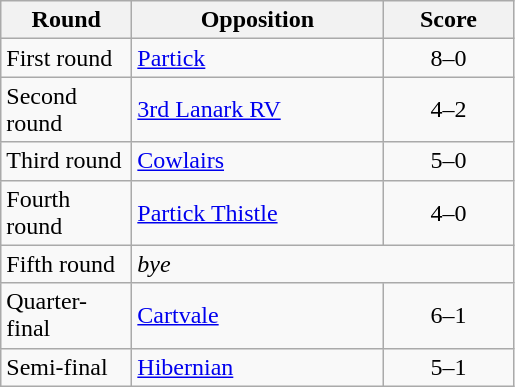<table class="wikitable" style="text-align:left;margin-left:1em;float:left">
<tr>
<th width=80>Round</th>
<th width=160>Opposition</th>
<th width=80>Score</th>
</tr>
<tr>
<td>First round</td>
<td><a href='#'>Partick</a></td>
<td align=center>8–0</td>
</tr>
<tr>
<td>Second round</td>
<td><a href='#'>3rd Lanark RV</a></td>
<td align=center>4–2</td>
</tr>
<tr>
<td>Third round</td>
<td><a href='#'>Cowlairs</a></td>
<td align=center>5–0</td>
</tr>
<tr>
<td>Fourth round</td>
<td><a href='#'>Partick Thistle</a></td>
<td align=center>4–0</td>
</tr>
<tr>
<td>Fifth round</td>
<td colspan="2"><em>bye</em></td>
</tr>
<tr>
<td>Quarter-final</td>
<td><a href='#'>Cartvale</a></td>
<td align=center>6–1</td>
</tr>
<tr>
<td>Semi-final</td>
<td><a href='#'>Hibernian</a></td>
<td align=center>5–1</td>
</tr>
</table>
